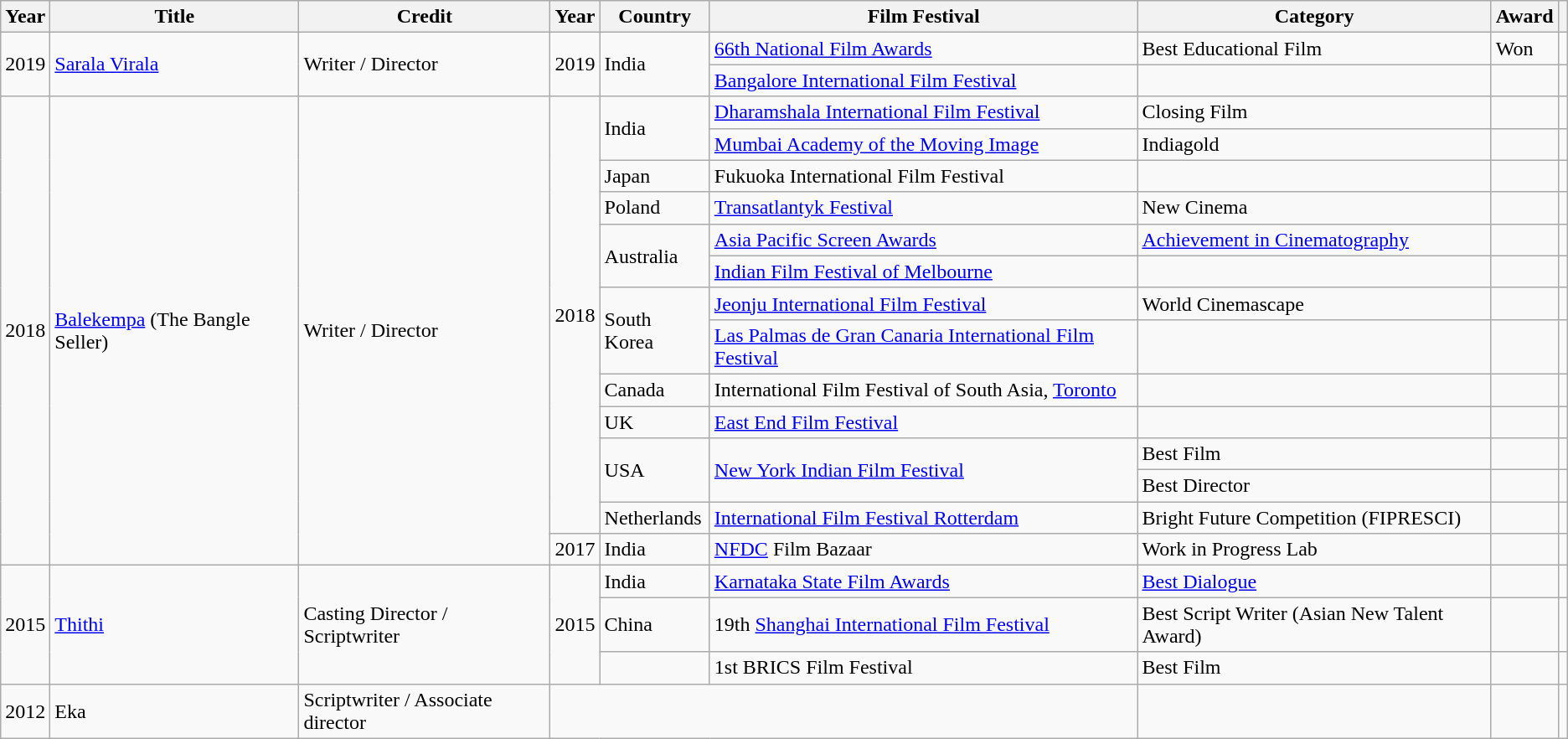<table class="wikitable sortable mw-collapsible">
<tr>
<th>Year</th>
<th>Title</th>
<th>Credit</th>
<th>Year</th>
<th>Country</th>
<th>Film Festival</th>
<th>Category</th>
<th>Award</th>
<th></th>
</tr>
<tr>
<td rowspan="2">2019</td>
<td rowspan="2"><a href='#'>Sarala Virala</a></td>
<td rowspan="2">Writer / Director</td>
<td rowspan="2">2019</td>
<td rowspan="2">India</td>
<td><a href='#'>66th National Film Awards</a></td>
<td>Best Educational Film</td>
<td>Won</td>
<td></td>
</tr>
<tr>
<td><a href='#'>Bangalore International Film Festival</a></td>
<td></td>
<td></td>
<td></td>
</tr>
<tr>
<td rowspan="14">2018</td>
<td rowspan="14"><a href='#'>Balekempa</a> (The Bangle Seller)</td>
<td rowspan="14">Writer / Director</td>
<td rowspan="13">2018</td>
<td rowspan="2">India</td>
<td><a href='#'>Dharamshala International Film Festival</a></td>
<td>Closing Film</td>
<td></td>
<td></td>
</tr>
<tr>
<td><a href='#'>Mumbai Academy of the Moving Image</a></td>
<td>Indiagold</td>
<td></td>
<td></td>
</tr>
<tr>
<td>Japan</td>
<td>Fukuoka International Film Festival</td>
<td></td>
<td></td>
<td></td>
</tr>
<tr>
<td>Poland</td>
<td><a href='#'>Transatlantyk Festival</a></td>
<td>New Cinema</td>
<td></td>
<td></td>
</tr>
<tr>
<td rowspan="2">Australia</td>
<td><a href='#'>Asia Pacific Screen Awards</a></td>
<td><a href='#'>Achievement in Cinematography</a></td>
<td></td>
<td></td>
</tr>
<tr>
<td><a href='#'>Indian Film Festival of Melbourne</a></td>
<td></td>
<td></td>
<td></td>
</tr>
<tr>
<td rowspan="2">South Korea</td>
<td><a href='#'>Jeonju International Film Festival</a></td>
<td>World Cinemascape</td>
<td></td>
<td></td>
</tr>
<tr>
<td><a href='#'>Las Palmas de Gran Canaria International Film Festival</a></td>
<td></td>
<td></td>
<td></td>
</tr>
<tr>
<td>Canada</td>
<td>International Film Festival of South Asia, <a href='#'>Toronto</a></td>
<td></td>
<td></td>
<td></td>
</tr>
<tr>
<td>UK</td>
<td><a href='#'>East End Film Festival</a></td>
<td></td>
<td></td>
<td></td>
</tr>
<tr>
<td rowspan="2">USA</td>
<td rowspan="2"><a href='#'>New York Indian Film Festival</a></td>
<td>Best Film</td>
<td></td>
<td></td>
</tr>
<tr>
<td>Best Director</td>
<td></td>
<td></td>
</tr>
<tr>
<td>Netherlands</td>
<td><a href='#'>International Film Festival Rotterdam</a></td>
<td>Bright Future Competition (FIPRESCI)</td>
<td></td>
<td></td>
</tr>
<tr>
<td>2017</td>
<td>India</td>
<td><a href='#'>NFDC</a> Film Bazaar</td>
<td>Work in Progress Lab</td>
<td></td>
<td></td>
</tr>
<tr>
<td rowspan="3">2015</td>
<td rowspan="3"><a href='#'>Thithi</a></td>
<td rowspan="3">Casting Director / Scriptwriter</td>
<td rowspan="3">2015</td>
<td>India</td>
<td><a href='#'>Karnataka State Film Awards</a></td>
<td><a href='#'>Best Dialogue</a></td>
<td></td>
<td></td>
</tr>
<tr>
<td>China</td>
<td>19th <a href='#'>Shanghai International Film Festival</a></td>
<td>Best Script Writer (Asian New Talent Award)</td>
<td></td>
<td></td>
</tr>
<tr>
<td></td>
<td>1st BRICS Film Festival</td>
<td>Best Film</td>
<td></td>
<td></td>
</tr>
<tr>
<td>2012</td>
<td>Eka</td>
<td>Scriptwriter / Associate director</td>
<td colspan="3"></td>
<td></td>
<td></td>
<td></td>
</tr>
</table>
